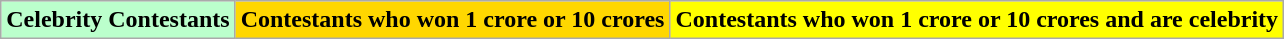<table class="wikitable">
<tr>
<td style="background:#bbffcc;"><strong>Celebrity Contestants</strong></td>
<td style="background:gold;"><strong>Contestants who won 1 crore or 10 crores</strong></td>
<td style="background:yellow;"><strong>Contestants who won 1 crore or 10 crores and are celebrity</strong></td>
</tr>
</table>
